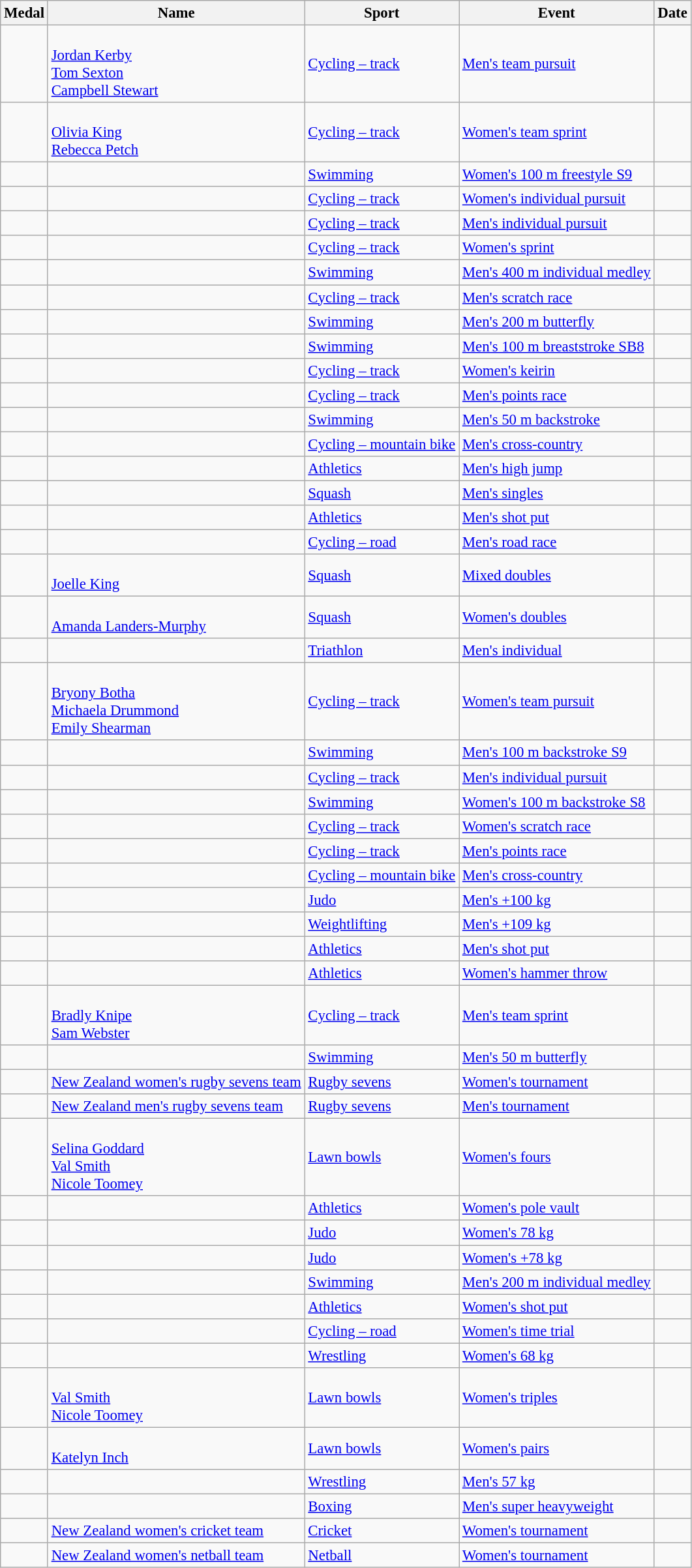<table class="wikitable sortable" style="font-size: 95%;">
<tr>
<th>Medal</th>
<th>Name</th>
<th>Sport</th>
<th>Event</th>
<th>Date</th>
</tr>
<tr>
<td></td>
<td><br><a href='#'>Jordan Kerby</a><br><a href='#'>Tom Sexton</a><br><a href='#'>Campbell Stewart</a></td>
<td><a href='#'>Cycling – track</a></td>
<td><a href='#'>Men's team pursuit</a></td>
<td></td>
</tr>
<tr>
<td></td>
<td><br><a href='#'>Olivia King</a><br><a href='#'>Rebecca Petch</a></td>
<td><a href='#'>Cycling – track</a></td>
<td><a href='#'>Women's team sprint</a></td>
<td></td>
</tr>
<tr>
<td></td>
<td></td>
<td><a href='#'>Swimming</a></td>
<td><a href='#'>Women's 100 m freestyle S9</a></td>
<td></td>
</tr>
<tr>
<td></td>
<td></td>
<td><a href='#'>Cycling – track</a></td>
<td><a href='#'>Women's individual pursuit</a></td>
<td></td>
</tr>
<tr>
<td></td>
<td></td>
<td><a href='#'>Cycling – track</a></td>
<td><a href='#'>Men's individual pursuit</a></td>
<td></td>
</tr>
<tr>
<td></td>
<td></td>
<td><a href='#'>Cycling – track</a></td>
<td><a href='#'>Women's sprint</a></td>
<td></td>
</tr>
<tr>
<td></td>
<td></td>
<td><a href='#'>Swimming</a></td>
<td><a href='#'>Men's 400 m individual medley</a></td>
<td></td>
</tr>
<tr>
<td></td>
<td></td>
<td><a href='#'>Cycling – track</a></td>
<td><a href='#'>Men's scratch race</a></td>
<td></td>
</tr>
<tr>
<td></td>
<td></td>
<td><a href='#'>Swimming</a></td>
<td><a href='#'>Men's 200 m butterfly</a></td>
<td></td>
</tr>
<tr>
<td></td>
<td></td>
<td><a href='#'>Swimming</a></td>
<td><a href='#'>Men's 100 m breaststroke SB8</a></td>
<td></td>
</tr>
<tr>
<td></td>
<td></td>
<td><a href='#'>Cycling – track</a></td>
<td><a href='#'>Women's keirin</a></td>
<td></td>
</tr>
<tr>
<td></td>
<td></td>
<td><a href='#'>Cycling – track</a></td>
<td><a href='#'>Men's points race</a></td>
<td></td>
</tr>
<tr>
<td></td>
<td></td>
<td><a href='#'>Swimming</a></td>
<td><a href='#'>Men's 50 m backstroke</a></td>
<td></td>
</tr>
<tr>
<td></td>
<td></td>
<td><a href='#'>Cycling – mountain bike</a></td>
<td><a href='#'>Men's cross-country</a></td>
<td></td>
</tr>
<tr>
<td></td>
<td></td>
<td><a href='#'>Athletics</a></td>
<td><a href='#'>Men's high jump</a></td>
<td></td>
</tr>
<tr>
<td></td>
<td></td>
<td><a href='#'>Squash</a></td>
<td><a href='#'>Men's singles</a></td>
<td></td>
</tr>
<tr>
<td></td>
<td></td>
<td><a href='#'>Athletics</a></td>
<td><a href='#'>Men's shot put</a></td>
<td></td>
</tr>
<tr>
<td></td>
<td></td>
<td><a href='#'>Cycling – road</a></td>
<td><a href='#'>Men's road race</a></td>
<td></td>
</tr>
<tr>
<td></td>
<td><br><a href='#'>Joelle King</a></td>
<td><a href='#'>Squash</a></td>
<td><a href='#'>Mixed doubles</a></td>
<td></td>
</tr>
<tr>
<td></td>
<td><br><a href='#'>Amanda Landers-Murphy</a></td>
<td><a href='#'>Squash</a></td>
<td><a href='#'>Women's doubles</a></td>
<td></td>
</tr>
<tr>
<td></td>
<td></td>
<td><a href='#'>Triathlon</a></td>
<td><a href='#'>Men's individual</a></td>
<td></td>
</tr>
<tr>
<td></td>
<td><br><a href='#'>Bryony Botha</a><br><a href='#'>Michaela Drummond</a><br><a href='#'>Emily Shearman</a></td>
<td><a href='#'>Cycling – track</a></td>
<td><a href='#'>Women's team pursuit</a></td>
<td></td>
</tr>
<tr>
<td></td>
<td></td>
<td><a href='#'>Swimming</a></td>
<td><a href='#'>Men's 100 m backstroke S9</a></td>
<td></td>
</tr>
<tr>
<td></td>
<td></td>
<td><a href='#'>Cycling – track</a></td>
<td><a href='#'>Men's individual pursuit</a></td>
<td></td>
</tr>
<tr>
<td></td>
<td></td>
<td><a href='#'>Swimming</a></td>
<td><a href='#'>Women's 100 m backstroke S8</a></td>
<td></td>
</tr>
<tr>
<td></td>
<td></td>
<td><a href='#'>Cycling – track</a></td>
<td><a href='#'>Women's scratch race</a></td>
<td></td>
</tr>
<tr>
<td></td>
<td></td>
<td><a href='#'>Cycling – track</a></td>
<td><a href='#'>Men's points race</a></td>
<td></td>
</tr>
<tr>
<td></td>
<td></td>
<td><a href='#'>Cycling – mountain bike</a></td>
<td><a href='#'>Men's cross-country</a></td>
<td></td>
</tr>
<tr>
<td></td>
<td></td>
<td><a href='#'>Judo</a></td>
<td><a href='#'>Men's +100 kg</a></td>
<td></td>
</tr>
<tr>
<td></td>
<td></td>
<td><a href='#'>Weightlifting</a></td>
<td><a href='#'>Men's +109 kg</a></td>
<td></td>
</tr>
<tr>
<td></td>
<td></td>
<td><a href='#'>Athletics</a></td>
<td><a href='#'>Men's shot put</a></td>
<td></td>
</tr>
<tr>
<td></td>
<td></td>
<td><a href='#'>Athletics</a></td>
<td><a href='#'>Women's hammer throw</a></td>
<td></td>
</tr>
<tr>
<td></td>
<td><br><a href='#'>Bradly Knipe</a><br><a href='#'>Sam Webster</a></td>
<td><a href='#'>Cycling – track</a></td>
<td><a href='#'>Men's team sprint</a></td>
<td></td>
</tr>
<tr>
<td></td>
<td></td>
<td><a href='#'>Swimming</a></td>
<td><a href='#'>Men's 50 m butterfly</a></td>
<td></td>
</tr>
<tr>
<td></td>
<td><a href='#'>New Zealand women's rugby sevens team</a><br></td>
<td><a href='#'>Rugby sevens</a></td>
<td><a href='#'>Women's tournament</a></td>
<td></td>
</tr>
<tr>
<td></td>
<td><a href='#'>New Zealand men's rugby sevens team</a><br></td>
<td><a href='#'>Rugby sevens</a></td>
<td><a href='#'>Men's tournament</a></td>
<td></td>
</tr>
<tr>
<td></td>
<td><br><a href='#'>Selina Goddard</a><br><a href='#'>Val Smith</a><br><a href='#'>Nicole Toomey</a></td>
<td><a href='#'>Lawn bowls</a></td>
<td><a href='#'>Women's fours</a></td>
<td></td>
</tr>
<tr>
<td></td>
<td></td>
<td><a href='#'>Athletics</a></td>
<td><a href='#'>Women's pole vault</a></td>
<td></td>
</tr>
<tr>
<td></td>
<td></td>
<td><a href='#'>Judo</a></td>
<td><a href='#'>Women's 78 kg</a></td>
<td></td>
</tr>
<tr>
<td></td>
<td></td>
<td><a href='#'>Judo</a></td>
<td><a href='#'>Women's +78 kg</a></td>
<td></td>
</tr>
<tr>
<td></td>
<td></td>
<td><a href='#'>Swimming</a></td>
<td><a href='#'>Men's 200 m individual medley</a></td>
<td></td>
</tr>
<tr>
<td></td>
<td></td>
<td><a href='#'>Athletics</a></td>
<td><a href='#'>Women's shot put</a></td>
<td></td>
</tr>
<tr>
<td></td>
<td></td>
<td><a href='#'>Cycling – road</a></td>
<td><a href='#'>Women's time trial</a></td>
<td></td>
</tr>
<tr>
<td></td>
<td></td>
<td><a href='#'>Wrestling</a></td>
<td><a href='#'>Women's 68 kg</a></td>
<td></td>
</tr>
<tr>
<td></td>
<td><br><a href='#'>Val Smith</a><br><a href='#'>Nicole Toomey</a></td>
<td><a href='#'>Lawn bowls</a></td>
<td><a href='#'>Women's triples</a></td>
<td></td>
</tr>
<tr>
<td></td>
<td><br><a href='#'>Katelyn Inch</a></td>
<td><a href='#'>Lawn bowls</a></td>
<td><a href='#'>Women's pairs</a></td>
<td></td>
</tr>
<tr>
<td></td>
<td></td>
<td><a href='#'>Wrestling</a></td>
<td><a href='#'>Men's 57 kg</a></td>
<td></td>
</tr>
<tr>
<td></td>
<td></td>
<td><a href='#'>Boxing</a></td>
<td><a href='#'>Men's super heavyweight</a></td>
<td></td>
</tr>
<tr>
<td></td>
<td><a href='#'>New Zealand women's cricket team</a><br></td>
<td><a href='#'>Cricket</a></td>
<td><a href='#'>Women's tournament</a></td>
<td></td>
</tr>
<tr>
<td></td>
<td><a href='#'>New Zealand women's netball team</a><br></td>
<td><a href='#'>Netball</a></td>
<td><a href='#'>Women's tournament</a></td>
<td></td>
</tr>
</table>
